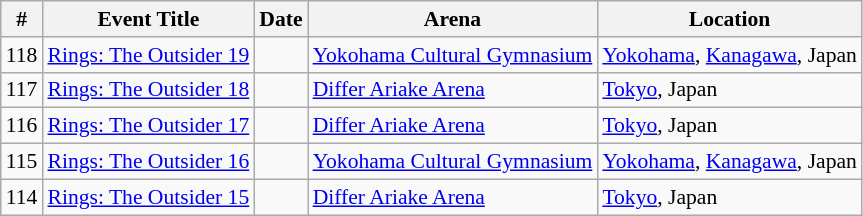<table class="sortable wikitable succession-box" style="font-size:90%;">
<tr>
<th scope="col">#</th>
<th scope="col">Event Title</th>
<th scope="col">Date</th>
<th scope="col">Arena</th>
<th scope="col">Location</th>
</tr>
<tr>
<td align=center>118</td>
<td><a href='#'>Rings: The Outsider 19</a></td>
<td></td>
<td><a href='#'>Yokohama Cultural Gymnasium</a></td>
<td><a href='#'>Yokohama</a>, <a href='#'>Kanagawa</a>, Japan</td>
</tr>
<tr>
<td align=center>117</td>
<td><a href='#'>Rings: The Outsider 18</a></td>
<td></td>
<td><a href='#'>Differ Ariake Arena</a></td>
<td><a href='#'>Tokyo</a>, Japan</td>
</tr>
<tr>
<td align=center>116</td>
<td><a href='#'>Rings: The Outsider 17</a></td>
<td></td>
<td><a href='#'>Differ Ariake Arena</a></td>
<td><a href='#'>Tokyo</a>, Japan</td>
</tr>
<tr>
<td align=center>115</td>
<td><a href='#'>Rings: The Outsider 16</a></td>
<td></td>
<td><a href='#'>Yokohama Cultural Gymnasium</a></td>
<td><a href='#'>Yokohama</a>, <a href='#'>Kanagawa</a>, Japan</td>
</tr>
<tr>
<td align=center>114</td>
<td><a href='#'>Rings: The Outsider 15</a></td>
<td></td>
<td><a href='#'>Differ Ariake Arena</a></td>
<td><a href='#'>Tokyo</a>, Japan</td>
</tr>
</table>
